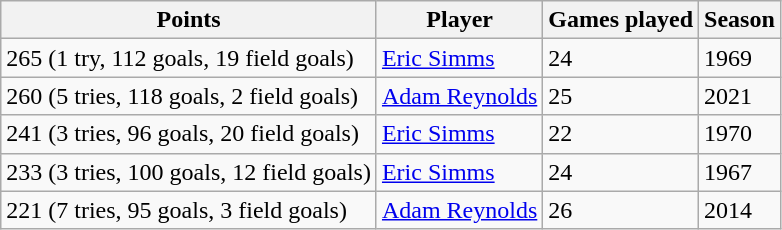<table class="wikitable" style="text-align:left">
<tr>
<th>Points</th>
<th>Player</th>
<th>Games played</th>
<th>Season</th>
</tr>
<tr>
<td>265 (1 try, 112 goals, 19 field goals)</td>
<td style="text-align:left;"><a href='#'>Eric Simms</a></td>
<td>24</td>
<td>1969</td>
</tr>
<tr>
<td>260 (5 tries, 118 goals, 2 field goals)</td>
<td style="text-align:left;"><a href='#'>Adam Reynolds</a></td>
<td>25</td>
<td>2021</td>
</tr>
<tr>
<td>241 (3 tries, 96 goals, 20 field goals)</td>
<td style="text-align:left;"><a href='#'>Eric Simms</a></td>
<td>22</td>
<td>1970</td>
</tr>
<tr>
<td>233 (3 tries, 100 goals, 12 field goals)</td>
<td style="text-align:left;"><a href='#'>Eric Simms</a></td>
<td>24</td>
<td>1967</td>
</tr>
<tr>
<td>221 (7 tries, 95 goals, 3 field goals)</td>
<td style="text-align:left;"><a href='#'>Adam Reynolds</a></td>
<td>26</td>
<td>2014</td>
</tr>
</table>
